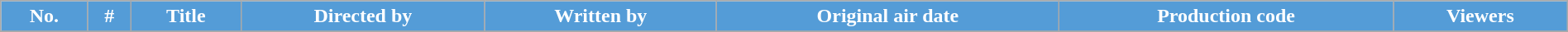<table class="wikitable plainrowheaders"  style="width:100%; margin-right:0;">
<tr>
<th style="background:#549CD7; color:#fff;">No.</th>
<th style="background:#549CD7; color:#fff;">#</th>
<th style="background:#549CD7; color:#fff;">Title</th>
<th style="background:#549CD7; color:#fff;">Directed by</th>
<th style="background:#549CD7; color:#fff;">Written by</th>
<th style="background:#549CD7; color:#fff;">Original air date</th>
<th style="background:#549CD7; color:#fff;">Production code</th>
<th style="background:#549CD7; color:#fff;">Viewers</th>
</tr>
<tr>
</tr>
</table>
